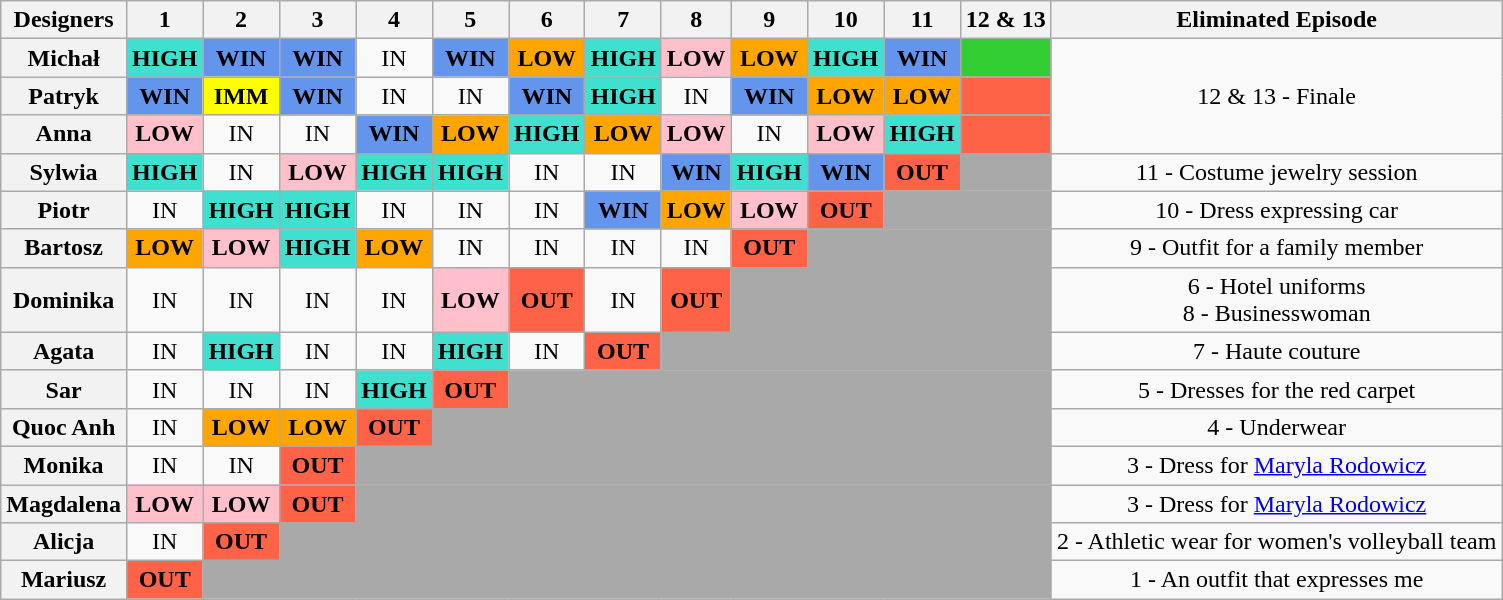<table class="wikitable" style="text-align:center">
<tr>
<th>Designers</th>
<th>1</th>
<th>2</th>
<th>3</th>
<th>4</th>
<th>5</th>
<th>6</th>
<th>7</th>
<th>8</th>
<th>9</th>
<th>10</th>
<th>11</th>
<th>12 & 13</th>
<th>Eliminated Episode</th>
</tr>
<tr>
<th>Michał</th>
<td bgcolor="turquoise"><strong>HIGH</strong></td>
<td bgcolor="cornflowerblue"><strong>WIN</strong></td>
<td bgcolor="cornflowerblue"><strong>WIN</strong></td>
<td>IN</td>
<td bgcolor="cornflowerblue"><strong>WIN</strong></td>
<td bgcolor="orange"><strong>LOW</strong></td>
<td bgcolor="turquoise"><strong>HIGH</strong></td>
<td bgcolor="pink"><strong>LOW</strong></td>
<td bgcolor="orange"><strong>LOW</strong></td>
<td bgcolor="turquoise"><strong>HIGH</strong></td>
<td bgcolor="cornflowerblue"><strong>WIN</strong></td>
<td style="background:Limegreen;"></td>
<td rowspan="3">12 & 13 - Finale</td>
</tr>
<tr>
<th>Patryk</th>
<td bgcolor="cornflowerblue"><strong>WIN</strong></td>
<td bgcolor=yellow><strong>IMM</strong></td>
<td bgcolor="cornflowerblue"><strong>WIN</strong></td>
<td>IN</td>
<td>IN</td>
<td bgcolor="cornflowerblue"><strong>WIN</strong></td>
<td bgcolor="turquoise"><strong>HIGH</strong></td>
<td>IN</td>
<td bgcolor="cornflowerblue"><strong>WIN</strong></td>
<td bgcolor="orange"><strong>LOW</strong></td>
<td bgcolor="orange"><strong>LOW</strong></td>
<td bgcolor="tomato"></td>
</tr>
<tr>
<th>Anna</th>
<td bgcolor="pink"><strong>LOW</strong></td>
<td>IN</td>
<td>IN</td>
<td bgcolor="cornflowerblue"><strong>WIN</strong></td>
<td bgcolor="orange"><strong>LOW</strong></td>
<td bgcolor="turquoise"><strong>HIGH</strong></td>
<td bgcolor="orange"><strong>LOW</strong></td>
<td bgcolor="pink"><strong>LOW</strong></td>
<td>IN</td>
<td bgcolor="pink"><strong>LOW</strong></td>
<td bgcolor="turquoise"><strong>HIGH</strong></td>
<td bgcolor="tomato"></td>
</tr>
<tr>
<th>Sylwia</th>
<td bgcolor="turquoise"><strong>HIGH</strong></td>
<td>IN</td>
<td bgcolor="pink"><strong>LOW</strong></td>
<td bgcolor="turquoise"><strong>HIGH</strong></td>
<td bgcolor="turquoise"><strong>HIGH</strong></td>
<td>IN</td>
<td>IN</td>
<td bgcolor="cornflowerblue"><strong>WIN</strong></td>
<td bgcolor="turquoise"><strong>HIGH</strong></td>
<td bgcolor="cornflowerblue"><strong>WIN</strong></td>
<td bgcolor="tomato"><strong>OUT</strong></td>
<td Bgcolor="darkgray" colspan="1"></td>
<td>11 - Costume jewelry session</td>
</tr>
<tr>
<th>Piotr</th>
<td>IN</td>
<td bgcolor="turquoise"><strong>HIGH</strong></td>
<td bgcolor="turquoise"><strong>HIGH</strong></td>
<td>IN</td>
<td>IN</td>
<td>IN</td>
<td bgcolor="cornflowerblue"><strong>WIN</strong></td>
<td bgcolor="orange"><strong>LOW</strong></td>
<td bgcolor="pink"><strong>LOW</strong></td>
<td bgcolor="tomato"><strong>OUT</strong></td>
<td bgcolor="darkgray" colspan="2"></td>
<td>10 - Dress expressing car</td>
</tr>
<tr>
<th>Bartosz</th>
<td bgcolor="orange"><strong>LOW</strong></td>
<td bgcolor="pink"><strong>LOW</strong></td>
<td bgcolor="turquoise"><strong>HIGH</strong></td>
<td bgcolor="orange"><strong>LOW</strong></td>
<td>IN</td>
<td>IN</td>
<td>IN</td>
<td>IN</td>
<td bgcolor="tomato"><strong>OUT</strong></td>
<td bgcolor="darkgray" colspan="3"></td>
<td>9 - Outfit for a family member</td>
</tr>
<tr>
<th>Dominika</th>
<td>IN</td>
<td>IN</td>
<td>IN</td>
<td>IN</td>
<td bgcolor="pink"><strong>LOW</strong></td>
<td bgcolor="tomato"><strong>OUT</strong></td>
<td>IN</td>
<td bgcolor="tomato"><strong>OUT</strong></td>
<td bgcolor="darkgray" colspan="4"></td>
<td>6 - Hotel uniforms <br> 8 - Businesswoman</td>
</tr>
<tr>
<th>Agata</th>
<td>IN</td>
<td bgcolor="turquoise"><strong>HIGH</strong></td>
<td>IN</td>
<td>IN</td>
<td bgcolor="turquoise"><strong>HIGH</strong></td>
<td>IN</td>
<td bgcolor="tomato"><strong>OUT</strong></td>
<td bgcolor="darkgray" colspan="5"></td>
<td>7 - Haute couture</td>
</tr>
<tr>
<th>Sar</th>
<td>IN</td>
<td>IN</td>
<td>IN</td>
<td bgcolor="turquoise"><strong>HIGH</strong></td>
<td bgcolor="tomato"><strong>OUT</strong></td>
<td bgcolor="darkgray" colspan="7"></td>
<td>5 - Dresses for the red carpet</td>
</tr>
<tr>
<th>Quoc Anh</th>
<td>IN</td>
<td bgcolor="orange"><strong>LOW</strong></td>
<td bgcolor="orange"><strong>LOW</strong></td>
<td bgcolor="tomato"><strong>OUT</strong></td>
<td bgcolor="darkgray" colspan="8"></td>
<td>4 - Underwear</td>
</tr>
<tr>
<th>Monika</th>
<td>IN</td>
<td>IN</td>
<td bgcolor="tomato"><strong>OUT</strong></td>
<td bgcolor="darkgray" colspan="9"></td>
<td>3 - Dress for <a href='#'>Maryla Rodowicz</a></td>
</tr>
<tr>
<th>Magdalena</th>
<td bgcolor="pink"><strong>LOW</strong></td>
<td bgcolor="pink"><strong>LOW</strong></td>
<td bgcolor="tomato"><strong>OUT</strong></td>
<td bgcolor="darkgray" colspan="9"></td>
<td>3 - Dress for <a href='#'>Maryla Rodowicz</a></td>
</tr>
<tr>
<th>Alicja</th>
<td>IN</td>
<td bgcolor="tomato"><strong>OUT</strong></td>
<td bgcolor="darkgray" colspan="10"></td>
<td>2 - Athletic wear for women's volleyball team</td>
</tr>
<tr>
<th>Mariusz</th>
<td bgcolor="tomato"><strong>OUT</strong></td>
<td bgcolor="darkgray" colspan="11"></td>
<td>1 - An outfit that expresses me</td>
</tr>
</table>
